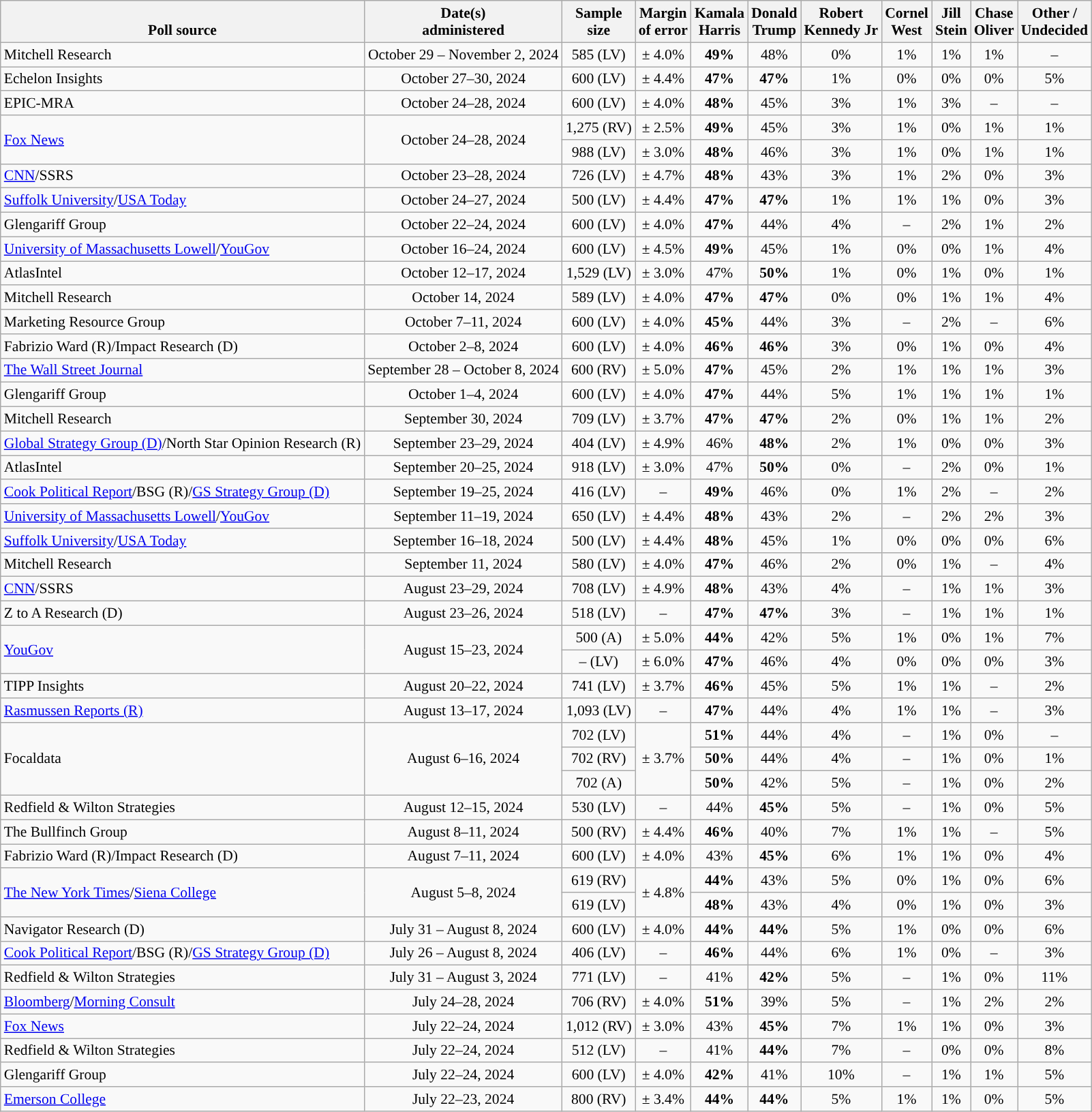<table class="wikitable sortable mw-datatable" style="font-size:90%;text-align:center;line-height:17px">
<tr style="vertical-align:bottom">
<th>Poll source</th>
<th>Date(s)<br>administered</th>
<th>Sample<br>size</th>
<th>Margin<br>of error</th>
<th class="unsortable">Kamala<br>Harris<br></th>
<th class="unsortable">Donald<br>Trump<br></th>
<th class="unsortable">Robert<br>Kennedy Jr<br></th>
<th class="unsortable">Cornel<br>West<br></th>
<th class="unsortable">Jill<br>Stein<br></th>
<th class="unsortable">Chase<br>Oliver<br></th>
<th class="unsortable">Other /<br>Undecided</th>
</tr>
<tr>
<td style="text-align:left;">Mitchell Research</td>
<td data-sort-value="2024-11-02">October 29 – November 2, 2024</td>
<td>585 (LV)</td>
<td>± 4.0%</td>
<td style="color:black;background-color:"><strong>49%</strong></td>
<td>48%</td>
<td>0%</td>
<td>1%</td>
<td>1%</td>
<td>1%</td>
<td>–</td>
</tr>
<tr>
<td style="text-align:left;">Echelon Insights</td>
<td data-sort-value="2024-10-30">October 27–30, 2024</td>
<td>600 (LV)</td>
<td>± 4.4%</td>
<td><strong>47%</strong></td>
<td><strong>47%</strong></td>
<td>1%</td>
<td>0%</td>
<td>0%</td>
<td>0%</td>
<td>5%</td>
</tr>
<tr>
<td style="text-align:left;">EPIC-MRA</td>
<td data-sort-value="2024-10-28">October 24–28, 2024</td>
<td>600 (LV)</td>
<td>± 4.0%</td>
<td style="color:black;background-color:"><strong>48%</strong></td>
<td>45%</td>
<td>3%</td>
<td>1%</td>
<td>3%</td>
<td>–</td>
<td>–</td>
</tr>
<tr>
<td style="text-align:left;" rowspan="2"><a href='#'>Fox News</a></td>
<td rowspan="2">October 24–28, 2024</td>
<td>1,275 (RV)</td>
<td>± 2.5%</td>
<td style="color:black;background-color:"><strong>49%</strong></td>
<td>45%</td>
<td>3%</td>
<td>1%</td>
<td>0%</td>
<td>1%</td>
<td>1%</td>
</tr>
<tr>
<td>988 (LV)</td>
<td>± 3.0%</td>
<td style="color:black;background-color:"><strong>48%</strong></td>
<td>46%</td>
<td>3%</td>
<td>1%</td>
<td>0%</td>
<td>1%</td>
<td>1%</td>
</tr>
<tr>
<td style="text-align:left;"><a href='#'>CNN</a>/SSRS</td>
<td data-sort-value="2024-10-28">October 23–28, 2024</td>
<td>726 (LV)</td>
<td>± 4.7%</td>
<td style="color:black;background-color:"><strong>48%</strong></td>
<td>43%</td>
<td>3%</td>
<td>1%</td>
<td>2%</td>
<td>0%</td>
<td>3%</td>
</tr>
<tr>
<td style="text-align:left;"><a href='#'>Suffolk University</a>/<a href='#'>USA Today</a></td>
<td data-sort-value="2024-10-27">October 24–27, 2024</td>
<td>500 (LV)</td>
<td>± 4.4%</td>
<td><strong>47%</strong></td>
<td><strong>47%</strong></td>
<td>1%</td>
<td>1%</td>
<td>1%</td>
<td>0%</td>
<td>3%</td>
</tr>
<tr>
<td style="text-align:left;">Glengariff Group</td>
<td data-sort-value="2024-10-24">October 22–24, 2024</td>
<td>600 (LV)</td>
<td>± 4.0%</td>
<td style="color:black;background-color:"><strong>47%</strong></td>
<td>44%</td>
<td>4%</td>
<td>–</td>
<td>2%</td>
<td>1%</td>
<td>2%</td>
</tr>
<tr>
<td style="text-align:left;"><a href='#'>University of Massachusetts Lowell</a>/<a href='#'>YouGov</a></td>
<td data-sort-value="2024-10-24">October 16–24, 2024</td>
<td>600 (LV)</td>
<td>± 4.5%</td>
<td style="color:black;background-color:"><strong>49%</strong></td>
<td>45%</td>
<td>1%</td>
<td>0%</td>
<td>0%</td>
<td>1%</td>
<td>4%</td>
</tr>
<tr>
<td style="text-align:left;">AtlasIntel</td>
<td data-sort-value="2024-10-17">October 12–17, 2024</td>
<td>1,529 (LV)</td>
<td>± 3.0%</td>
<td>47%</td>
<td style="background-color:"><strong>50%</strong></td>
<td>1%</td>
<td>0%</td>
<td>1%</td>
<td>0%</td>
<td>1%</td>
</tr>
<tr>
<td style="text-align:left;">Mitchell Research</td>
<td data-sort-value="2024-10-47">October 14, 2024</td>
<td>589 (LV)</td>
<td>± 4.0%</td>
<td><strong>47%</strong></td>
<td><strong>47%</strong></td>
<td>0%</td>
<td>0%</td>
<td>1%</td>
<td>1%</td>
<td>4%</td>
</tr>
<tr>
<td style="text-align:left;">Marketing Resource Group</td>
<td data-sort-value="2024-10-11">October 7–11, 2024</td>
<td>600 (LV)</td>
<td>± 4.0%</td>
<td style="color:black;background-color:"><strong>45%</strong></td>
<td>44%</td>
<td>3%</td>
<td>–</td>
<td>2%</td>
<td>–</td>
<td>6%</td>
</tr>
<tr>
<td style="text-align:left;">Fabrizio Ward (R)/Impact Research (D)</td>
<td data-sort-value="2024-10-08">October 2–8, 2024</td>
<td>600 (LV)</td>
<td>± 4.0%</td>
<td><strong>46%</strong></td>
<td><strong>46%</strong></td>
<td>3%</td>
<td>0%</td>
<td>1%</td>
<td>0%</td>
<td>4%</td>
</tr>
<tr>
<td style="text-align:left;"><a href='#'>The Wall Street Journal</a></td>
<td data-sort-value="2024-10-08">September 28 – October 8, 2024</td>
<td>600 (RV)</td>
<td>± 5.0%</td>
<td style="color:black;background-color:"><strong>47%</strong></td>
<td>45%</td>
<td>2%</td>
<td>1%</td>
<td>1%</td>
<td>1%</td>
<td>3%</td>
</tr>
<tr>
<td style="text-align:left;">Glengariff Group</td>
<td data-sort-value="2024-10-04">October 1–4, 2024</td>
<td>600 (LV)</td>
<td>± 4.0%</td>
<td style="color:black;background-color:"><strong>47%</strong></td>
<td>44%</td>
<td>5%</td>
<td>1%</td>
<td>1%</td>
<td>1%</td>
<td>1%</td>
</tr>
<tr>
<td style="text-align:left;">Mitchell Research</td>
<td data-sort-value="2024-09-30">September 30, 2024</td>
<td>709 (LV)</td>
<td>± 3.7%</td>
<td><strong>47%</strong></td>
<td><strong>47%</strong></td>
<td>2%</td>
<td>0%</td>
<td>1%</td>
<td>1%</td>
<td>2%</td>
</tr>
<tr>
<td style="text-align:left;"><a href='#'>Global Strategy Group (D)</a>/North Star Opinion Research (R)</td>
<td data-sort-value="2024-09-29">September 23–29, 2024</td>
<td>404 (LV)</td>
<td>± 4.9%</td>
<td>46%</td>
<td style="background-color:"><strong>48%</strong></td>
<td>2%</td>
<td>1%</td>
<td>0%</td>
<td>0%</td>
<td>3%</td>
</tr>
<tr>
<td style="text-align:left;">AtlasIntel</td>
<td data-sort-value="2024-09-25">September 20–25, 2024</td>
<td>918 (LV)</td>
<td>± 3.0%</td>
<td>47%</td>
<td style="background-color:"><strong>50%</strong></td>
<td>0%</td>
<td>–</td>
<td>2%</td>
<td>0%</td>
<td>1%</td>
</tr>
<tr>
<td style="text-align:left;"><a href='#'>Cook Political Report</a>/BSG (R)/<a href='#'>GS Strategy Group (D)</a></td>
<td data-sort-value="2024-09-25">September 19–25, 2024</td>
<td>416 (LV)</td>
<td>–</td>
<td style="color:black;background-color:"><strong>49%</strong></td>
<td>46%</td>
<td>0%</td>
<td>1%</td>
<td>2%</td>
<td>–</td>
<td>2%</td>
</tr>
<tr>
<td style="text-align:left;"><a href='#'>University of Massachusetts Lowell</a>/<a href='#'>YouGov</a></td>
<td data-sort-value="2024-09-19">September 11–19, 2024</td>
<td>650 (LV)</td>
<td>± 4.4%</td>
<td style="color:black;background-color:"><strong>48%</strong></td>
<td>43%</td>
<td>2%</td>
<td>–</td>
<td>2%</td>
<td>2%</td>
<td>3%</td>
</tr>
<tr>
<td style="text-align:left;"><a href='#'>Suffolk University</a>/<a href='#'>USA Today</a></td>
<td data-sort-value=2024-09-16>September 16–18, 2024</td>
<td>500 (LV)</td>
<td>± 4.4%</td>
<td style="color:black;background-color:"><strong>48%</strong></td>
<td>45%</td>
<td>1%</td>
<td>0%</td>
<td>0%</td>
<td>0%</td>
<td>6%</td>
</tr>
<tr>
<td style="text-align:left;">Mitchell Research</td>
<td data-sort-value="2024-09-11">September 11, 2024</td>
<td>580 (LV)</td>
<td>± 4.0%</td>
<td style="color:black;background-color:"><strong>47%</strong></td>
<td>46%</td>
<td>2%</td>
<td>0%</td>
<td>1%</td>
<td>–</td>
<td>4%</td>
</tr>
<tr>
<td style="text-align:left;"><a href='#'>CNN</a>/SSRS</td>
<td data-sort-value="2024-08-29">August 23–29, 2024</td>
<td>708 (LV)</td>
<td>± 4.9%</td>
<td style="color:black;background-color:"><strong>48%</strong></td>
<td>43%</td>
<td>4%</td>
<td>–</td>
<td>1%</td>
<td>1%</td>
<td>3%</td>
</tr>
<tr>
<td style="text-align:left;">Z to A Research (D)</td>
<td data-sort-value="2024-08-19">August 23–26, 2024</td>
<td>518 (LV)</td>
<td>–</td>
<td><strong>47%</strong></td>
<td><strong>47%</strong></td>
<td>3%</td>
<td>–</td>
<td>1%</td>
<td>1%</td>
<td>1%</td>
</tr>
<tr>
<td style="text-align:left;" rowspan="2"><a href='#'>YouGov</a></td>
<td rowspan="2">August 15–23, 2024</td>
<td>500 (A)</td>
<td>± 5.0%</td>
<td style="color:black;background-color:"><strong>44%</strong></td>
<td>42%</td>
<td>5%</td>
<td>1%</td>
<td>0%</td>
<td>1%</td>
<td>7%</td>
</tr>
<tr>
<td>– (LV)</td>
<td>± 6.0%</td>
<td style="color:black;background-color:"><strong>47%</strong></td>
<td>46%</td>
<td>4%</td>
<td>0%</td>
<td>0%</td>
<td>0%</td>
<td>3%</td>
</tr>
<tr>
<td style="text-align:left;">TIPP Insights</td>
<td data-sort-value="2024-08-22">August 20–22, 2024</td>
<td>741 (LV)</td>
<td>± 3.7%</td>
<td style="color:black;background-color:"><strong>46%</strong></td>
<td>45%</td>
<td>5%</td>
<td>1%</td>
<td>1%</td>
<td>–</td>
<td>2%</td>
</tr>
<tr>
<td style="text-align:left;"><a href='#'>Rasmussen Reports (R)</a></td>
<td data-sort-value="2024-08-17">August 13–17, 2024</td>
<td>1,093 (LV)</td>
<td>–</td>
<td style="color:black;background-color:"><strong>47%</strong></td>
<td>44%</td>
<td>4%</td>
<td>1%</td>
<td>1%</td>
<td>–</td>
<td>3%</td>
</tr>
<tr>
<td style="text-align:left;" rowspan="3">Focaldata</td>
<td rowspan="3">August 6–16, 2024</td>
<td>702 (LV)</td>
<td rowspan="3">± 3.7%</td>
<td style="color:black;background-color:"><strong>51%</strong></td>
<td>44%</td>
<td>4%</td>
<td>–</td>
<td>1%</td>
<td>0%</td>
<td>–</td>
</tr>
<tr>
<td>702 (RV)</td>
<td style="color:black;background-color:"><strong>50%</strong></td>
<td>44%</td>
<td>4%</td>
<td>–</td>
<td>1%</td>
<td>0%</td>
<td>1%</td>
</tr>
<tr>
<td>702 (A)</td>
<td style="color:black;background-color:"><strong>50%</strong></td>
<td>42%</td>
<td>5%</td>
<td>–</td>
<td>1%</td>
<td>0%</td>
<td>2%</td>
</tr>
<tr>
<td style="text-align:left;">Redfield & Wilton Strategies</td>
<td data-sort-value="2024-08-15">August 12–15, 2024</td>
<td>530 (LV)</td>
<td>–</td>
<td>44%</td>
<td style="background-color:"><strong>45%</strong></td>
<td>5%</td>
<td>–</td>
<td>1%</td>
<td>0%</td>
<td>5%</td>
</tr>
<tr>
<td style="text-align:left;">The Bullfinch Group</td>
<td data-sort-value="2024-08-11">August 8–11, 2024</td>
<td>500 (RV)</td>
<td>± 4.4%</td>
<td style="color:black;background-color:"><strong>46%</strong></td>
<td>40%</td>
<td>7%</td>
<td>1%</td>
<td>1%</td>
<td>–</td>
<td>5%</td>
</tr>
<tr>
<td style="text-align:left;">Fabrizio Ward (R)/Impact Research (D)</td>
<td data-sort-value="2024-08-11">August 7–11, 2024</td>
<td>600 (LV)</td>
<td>± 4.0%</td>
<td>43%</td>
<td style="background-color:"><strong>45%</strong></td>
<td>6%</td>
<td>1%</td>
<td>1%</td>
<td>0%</td>
<td>4%</td>
</tr>
<tr>
<td style="text-align:left;" rowspan="2"><a href='#'>The New York Times</a>/<a href='#'>Siena College</a></td>
<td rowspan="2">August 5–8, 2024</td>
<td>619 (RV)</td>
<td rowspan="2">± 4.8%</td>
<td style="color:black;background-color:"><strong>44%</strong></td>
<td>43%</td>
<td>5%</td>
<td>0%</td>
<td>1%</td>
<td>0%</td>
<td>6%</td>
</tr>
<tr>
<td>619 (LV)</td>
<td style="color:black;background-color:"><strong>48%</strong></td>
<td>43%</td>
<td>4%</td>
<td>0%</td>
<td>1%</td>
<td>0%</td>
<td>3%</td>
</tr>
<tr>
<td style="text-align:left;">Navigator Research (D)</td>
<td data-sort-value="2024-08-08">July 31 – August 8, 2024</td>
<td>600 (LV)</td>
<td>± 4.0%</td>
<td><strong>44%</strong></td>
<td><strong>44%</strong></td>
<td>5%</td>
<td>1%</td>
<td>0%</td>
<td>0%</td>
<td>6%</td>
</tr>
<tr>
<td style="text-align:left;"><a href='#'>Cook Political Report</a>/BSG (R)/<a href='#'>GS Strategy Group (D)</a></td>
<td data-sort-value="2024-08-08">July 26 – August 8, 2024</td>
<td>406 (LV)</td>
<td>–</td>
<td style="color:black;background-color:"><strong>46%</strong></td>
<td>44%</td>
<td>6%</td>
<td>1%</td>
<td>0%</td>
<td>–</td>
<td>3%</td>
</tr>
<tr>
<td style="text-align:left;">Redfield & Wilton Strategies</td>
<td data-sort-value="2024-08-03">July 31 – August 3, 2024</td>
<td>771 (LV)</td>
<td>–</td>
<td>41%</td>
<td style="background-color:"><strong>42%</strong></td>
<td>5%</td>
<td>–</td>
<td>1%</td>
<td>0%</td>
<td>11%</td>
</tr>
<tr>
<td style="text-align:left;"><a href='#'>Bloomberg</a>/<a href='#'>Morning Consult</a></td>
<td data-sort-value="2024-07-28">July 24–28, 2024</td>
<td>706 (RV)</td>
<td>± 4.0%</td>
<td style="color:black;background-color:"><strong>51%</strong></td>
<td>39%</td>
<td>5%</td>
<td>–</td>
<td>1%</td>
<td>2%</td>
<td>2%</td>
</tr>
<tr>
<td style="text-align:left;"><a href='#'>Fox News</a></td>
<td data-sort-value="2024-07-26">July 22–24, 2024</td>
<td>1,012 (RV)</td>
<td>± 3.0%</td>
<td>43%</td>
<td style="background-color:"><strong>45%</strong></td>
<td>7%</td>
<td>1%</td>
<td>1%</td>
<td>0%</td>
<td>3%</td>
</tr>
<tr>
<td style="text-align:left;">Redfield & Wilton Strategies</td>
<td data-sort-value="2024-07-26">July 22–24, 2024</td>
<td>512 (LV)</td>
<td>–</td>
<td>41%</td>
<td style="background-color:"><strong>44%</strong></td>
<td>7%</td>
<td>–</td>
<td>0%</td>
<td>0%</td>
<td>8%</td>
</tr>
<tr>
<td style="text-align:left;">Glengariff Group</td>
<td data-sort-value="2024-07-25">July 22–24, 2024</td>
<td>600 (LV)</td>
<td>± 4.0%</td>
<td style="color:black;background-color:"><strong>42%</strong></td>
<td>41%</td>
<td>10%</td>
<td>–</td>
<td>1%</td>
<td>1%</td>
<td>5%</td>
</tr>
<tr>
<td style="text-align:left;"><a href='#'>Emerson College</a></td>
<td data-sort-value="2024-07-25">July 22–23, 2024</td>
<td>800 (RV)</td>
<td>± 3.4%</td>
<td><strong>44%</strong></td>
<td><strong>44%</strong></td>
<td>5%</td>
<td>1%</td>
<td>1%</td>
<td>0%</td>
<td>5%</td>
</tr>
</table>
